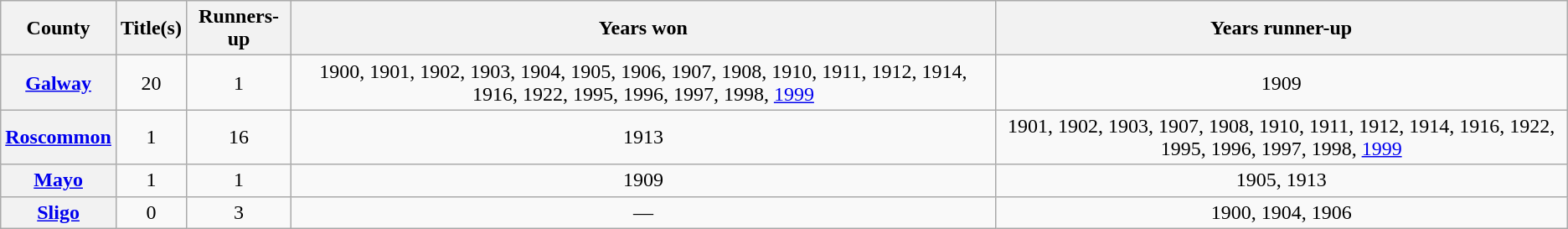<table class="wikitable plainrowheaders sortable" style="text-align:center">
<tr>
<th scope="col">County</th>
<th>Title(s)</th>
<th scope="col">Runners-up</th>
<th class="unsortable" scope="col">Years won</th>
<th class="unsortable" scope="col">Years runner-up</th>
</tr>
<tr>
<th scope="row"> <a href='#'>Galway</a></th>
<td>20</td>
<td>1</td>
<td>1900, 1901, 1902, 1903, 1904, 1905, 1906, 1907, 1908, 1910, 1911, 1912, 1914, 1916, 1922, 1995, 1996, 1997, 1998, <a href='#'>1999</a></td>
<td>1909</td>
</tr>
<tr>
<th scope="row"> <a href='#'>Roscommon</a></th>
<td>1</td>
<td>16</td>
<td>1913</td>
<td>1901, 1902, 1903, 1907, 1908, 1910, 1911, 1912, 1914, 1916, 1922, 1995, 1996, 1997, 1998, <a href='#'>1999</a></td>
</tr>
<tr>
<th scope="row"> <a href='#'>Mayo</a></th>
<td>1</td>
<td>1</td>
<td>1909</td>
<td>1905, 1913</td>
</tr>
<tr>
<th scope="row"> <a href='#'>Sligo</a></th>
<td>0</td>
<td>3</td>
<td>—</td>
<td>1900, 1904, 1906</td>
</tr>
</table>
